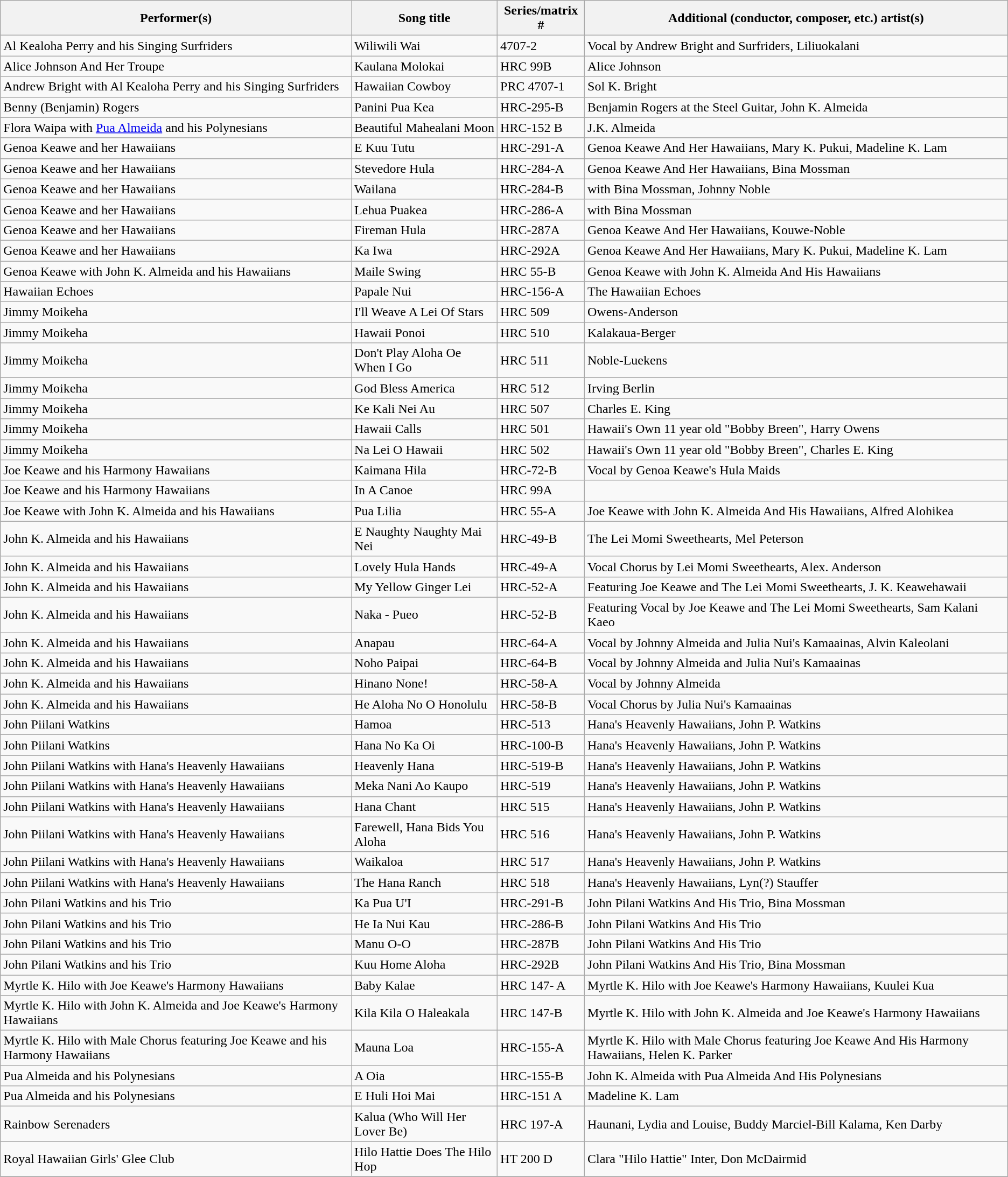<table class="wikitable">
<tr>
<th>Performer(s)</th>
<th>Song title</th>
<th>Series/matrix #</th>
<th>Additional (conductor, composer, etc.) artist(s)</th>
</tr>
<tr>
<td>Al Kealoha Perry and his Singing Surfriders</td>
<td>Wiliwili Wai</td>
<td>4707-2</td>
<td>Vocal by Andrew Bright and Surfriders, Liliuokalani</td>
</tr>
<tr>
<td>Alice Johnson And Her Troupe</td>
<td>Kaulana Molokai</td>
<td>HRC 99B</td>
<td>Alice Johnson</td>
</tr>
<tr>
<td>Andrew Bright with Al Kealoha Perry and his Singing Surfriders</td>
<td>Hawaiian Cowboy</td>
<td>PRC 4707-1</td>
<td>Sol K. Bright</td>
</tr>
<tr>
<td>Benny (Benjamin) Rogers</td>
<td>Panini Pua Kea</td>
<td>HRC-295-B</td>
<td>Benjamin Rogers at the Steel Guitar, John K. Almeida</td>
</tr>
<tr>
<td>Flora Waipa with <a href='#'>Pua Almeida</a> and his Polynesians</td>
<td>Beautiful Mahealani Moon</td>
<td>HRC-152 B</td>
<td>J.K. Almeida</td>
</tr>
<tr>
<td>Genoa Keawe and her Hawaiians</td>
<td>E Kuu Tutu</td>
<td>HRC-291-A</td>
<td>Genoa Keawe And Her Hawaiians, Mary K. Pukui, Madeline K. Lam</td>
</tr>
<tr>
<td>Genoa Keawe and her Hawaiians</td>
<td>Stevedore Hula</td>
<td>HRC-284-A</td>
<td>Genoa Keawe And Her Hawaiians, Bina Mossman</td>
</tr>
<tr>
<td>Genoa Keawe and her Hawaiians</td>
<td>Wailana</td>
<td>HRC-284-B</td>
<td>with Bina Mossman, Johnny Noble</td>
</tr>
<tr>
<td>Genoa Keawe and her Hawaiians</td>
<td>Lehua Puakea</td>
<td>HRC-286-A</td>
<td>with Bina Mossman</td>
</tr>
<tr>
<td>Genoa Keawe and her Hawaiians</td>
<td>Fireman Hula</td>
<td>HRC-287A</td>
<td>Genoa Keawe And Her Hawaiians, Kouwe-Noble</td>
</tr>
<tr>
<td>Genoa Keawe and her Hawaiians</td>
<td>Ka Iwa</td>
<td>HRC-292A</td>
<td>Genoa Keawe And Her Hawaiians, Mary K. Pukui, Madeline K. Lam</td>
</tr>
<tr>
<td>Genoa Keawe with John K. Almeida and his Hawaiians</td>
<td>Maile Swing</td>
<td>HRC 55-B</td>
<td>Genoa Keawe with John K. Almeida And His Hawaiians</td>
</tr>
<tr>
<td>Hawaiian Echoes</td>
<td>Papale Nui</td>
<td>HRC-156-A</td>
<td>The Hawaiian Echoes</td>
</tr>
<tr>
<td>Jimmy Moikeha</td>
<td>I'll Weave A Lei Of Stars</td>
<td>HRC 509</td>
<td>Owens-Anderson</td>
</tr>
<tr>
<td>Jimmy Moikeha</td>
<td>Hawaii Ponoi</td>
<td>HRC 510</td>
<td>Kalakaua-Berger</td>
</tr>
<tr>
<td>Jimmy Moikeha</td>
<td>Don't Play Aloha Oe When I Go</td>
<td>HRC 511</td>
<td>Noble-Luekens</td>
</tr>
<tr>
<td>Jimmy Moikeha</td>
<td>God Bless America</td>
<td>HRC 512</td>
<td>Irving Berlin</td>
</tr>
<tr>
<td>Jimmy Moikeha</td>
<td>Ke Kali Nei Au</td>
<td>HRC 507</td>
<td>Charles E. King</td>
</tr>
<tr>
<td>Jimmy Moikeha</td>
<td>Hawaii Calls</td>
<td>HRC 501</td>
<td>Hawaii's Own 11 year old "Bobby Breen", Harry Owens</td>
</tr>
<tr>
<td>Jimmy Moikeha</td>
<td>Na Lei O Hawaii</td>
<td>HRC 502</td>
<td>Hawaii's Own 11 year old "Bobby Breen", Charles E. King</td>
</tr>
<tr>
<td>Joe Keawe and his Harmony Hawaiians</td>
<td>Kaimana Hila</td>
<td>HRC-72-B</td>
<td>Vocal by Genoa Keawe's Hula Maids</td>
</tr>
<tr>
<td>Joe Keawe and his Harmony Hawaiians</td>
<td>In A Canoe</td>
<td>HRC 99A</td>
<td></td>
</tr>
<tr>
<td>Joe Keawe with John K. Almeida and his Hawaiians</td>
<td>Pua Lilia</td>
<td>HRC 55-A</td>
<td>Joe Keawe with John K. Almeida And His Hawaiians, Alfred Alohikea</td>
</tr>
<tr>
<td>John K. Almeida and his Hawaiians</td>
<td>E Naughty Naughty Mai Nei</td>
<td>HRC-49-B</td>
<td>The Lei Momi Sweethearts, Mel Peterson</td>
</tr>
<tr>
<td>John K. Almeida and his Hawaiians</td>
<td>Lovely Hula Hands</td>
<td>HRC-49-A</td>
<td>Vocal Chorus by Lei Momi Sweethearts, Alex. Anderson</td>
</tr>
<tr>
<td>John K. Almeida and his Hawaiians</td>
<td>My Yellow Ginger Lei</td>
<td>HRC-52-A</td>
<td>Featuring Joe Keawe and The Lei Momi Sweethearts, J. K. Keawehawaii</td>
</tr>
<tr>
<td>John K. Almeida and his Hawaiians</td>
<td>Naka - Pueo</td>
<td>HRC-52-B</td>
<td>Featuring Vocal by Joe Keawe and The Lei Momi Sweethearts, Sam Kalani Kaeo</td>
</tr>
<tr>
<td>John K. Almeida and his Hawaiians</td>
<td>Anapau</td>
<td>HRC-64-A</td>
<td>Vocal by Johnny Almeida and Julia Nui's Kamaainas, Alvin Kaleolani</td>
</tr>
<tr>
<td>John K. Almeida and his Hawaiians</td>
<td>Noho Paipai</td>
<td>HRC-64-B</td>
<td>Vocal by Johnny Almeida and Julia Nui's Kamaainas</td>
</tr>
<tr>
<td>John K. Almeida and his Hawaiians</td>
<td>Hinano None!</td>
<td>HRC-58-A</td>
<td>Vocal by Johnny Almeida</td>
</tr>
<tr>
<td>John K. Almeida and his Hawaiians</td>
<td>He Aloha No O Honolulu</td>
<td>HRC-58-B</td>
<td>Vocal Chorus by Julia Nui's Kamaainas</td>
</tr>
<tr>
<td>John Piilani Watkins</td>
<td>Hamoa</td>
<td>HRC-513</td>
<td>Hana's Heavenly Hawaiians, John P. Watkins</td>
</tr>
<tr>
<td>John Piilani Watkins</td>
<td>Hana No Ka Oi</td>
<td>HRC-100-B</td>
<td>Hana's Heavenly Hawaiians, John P. Watkins</td>
</tr>
<tr>
<td>John Piilani Watkins with Hana's Heavenly Hawaiians</td>
<td>Heavenly Hana</td>
<td>HRC-519-B</td>
<td>Hana's Heavenly Hawaiians, John P. Watkins</td>
</tr>
<tr>
<td>John Piilani Watkins with Hana's Heavenly Hawaiians</td>
<td>Meka Nani Ao Kaupo</td>
<td>HRC-519</td>
<td>Hana's Heavenly Hawaiians, John P. Watkins</td>
</tr>
<tr>
<td>John Piilani Watkins with Hana's Heavenly Hawaiians</td>
<td>Hana Chant</td>
<td>HRC 515</td>
<td>Hana's Heavenly Hawaiians, John P. Watkins</td>
</tr>
<tr>
<td>John Piilani Watkins with Hana's Heavenly Hawaiians</td>
<td>Farewell, Hana Bids You Aloha</td>
<td>HRC 516</td>
<td>Hana's Heavenly Hawaiians, John P. Watkins</td>
</tr>
<tr>
<td>John Piilani Watkins with Hana's Heavenly Hawaiians</td>
<td>Waikaloa</td>
<td>HRC 517</td>
<td>Hana's Heavenly Hawaiians, John P. Watkins</td>
</tr>
<tr>
<td>John Piilani Watkins with Hana's Heavenly Hawaiians</td>
<td>The Hana Ranch</td>
<td>HRC 518</td>
<td>Hana's Heavenly Hawaiians, Lyn(?) Stauffer</td>
</tr>
<tr>
<td>John Pilani Watkins and his Trio</td>
<td>Ka Pua U'I</td>
<td>HRC-291-B</td>
<td>John Pilani Watkins And His Trio, Bina Mossman</td>
</tr>
<tr>
<td>John Pilani Watkins and his Trio</td>
<td>He Ia Nui Kau</td>
<td>HRC-286-B</td>
<td>John Pilani Watkins And His Trio</td>
</tr>
<tr>
<td>John Pilani Watkins and his Trio</td>
<td>Manu O-O</td>
<td>HRC-287B</td>
<td>John Pilani Watkins And His Trio</td>
</tr>
<tr>
<td>John Pilani Watkins and his Trio</td>
<td>Kuu Home Aloha</td>
<td>HRC-292B</td>
<td>John Pilani Watkins And His Trio, Bina Mossman</td>
</tr>
<tr>
<td>Myrtle K. Hilo with Joe Keawe's Harmony Hawaiians</td>
<td>Baby Kalae</td>
<td>HRC 147- A</td>
<td>Myrtle K. Hilo with Joe Keawe's Harmony Hawaiians, Kuulei Kua</td>
</tr>
<tr>
<td>Myrtle K. Hilo with John K. Almeida and Joe Keawe's Harmony Hawaiians</td>
<td>Kila Kila O Haleakala</td>
<td>HRC 147-B</td>
<td>Myrtle K. Hilo with John K. Almeida and Joe Keawe's Harmony Hawaiians</td>
</tr>
<tr>
<td>Myrtle K. Hilo with Male Chorus featuring Joe Keawe and his Harmony Hawaiians</td>
<td>Mauna Loa</td>
<td>HRC-155-A</td>
<td>Myrtle K. Hilo with Male Chorus featuring Joe Keawe And His Harmony Hawaiians, Helen K. Parker</td>
</tr>
<tr>
<td>Pua Almeida and his Polynesians</td>
<td>A Oia</td>
<td>HRC-155-B</td>
<td>John K. Almeida with Pua Almeida And His Polynesians</td>
</tr>
<tr>
<td>Pua Almeida and his Polynesians</td>
<td>E Huli Hoi Mai</td>
<td>HRC-151 A</td>
<td>Madeline K. Lam</td>
</tr>
<tr>
<td>Rainbow Serenaders</td>
<td>Kalua (Who Will Her Lover Be)</td>
<td>HRC 197-A</td>
<td>Haunani, Lydia and Louise, Buddy Marciel-Bill Kalama, Ken Darby</td>
</tr>
<tr>
<td>Royal Hawaiian Girls' Glee Club</td>
<td>Hilo Hattie Does The Hilo Hop</td>
<td>HT 200 D</td>
<td>Clara "Hilo Hattie" Inter, Don McDairmid</td>
</tr>
<tr>
</tr>
</table>
